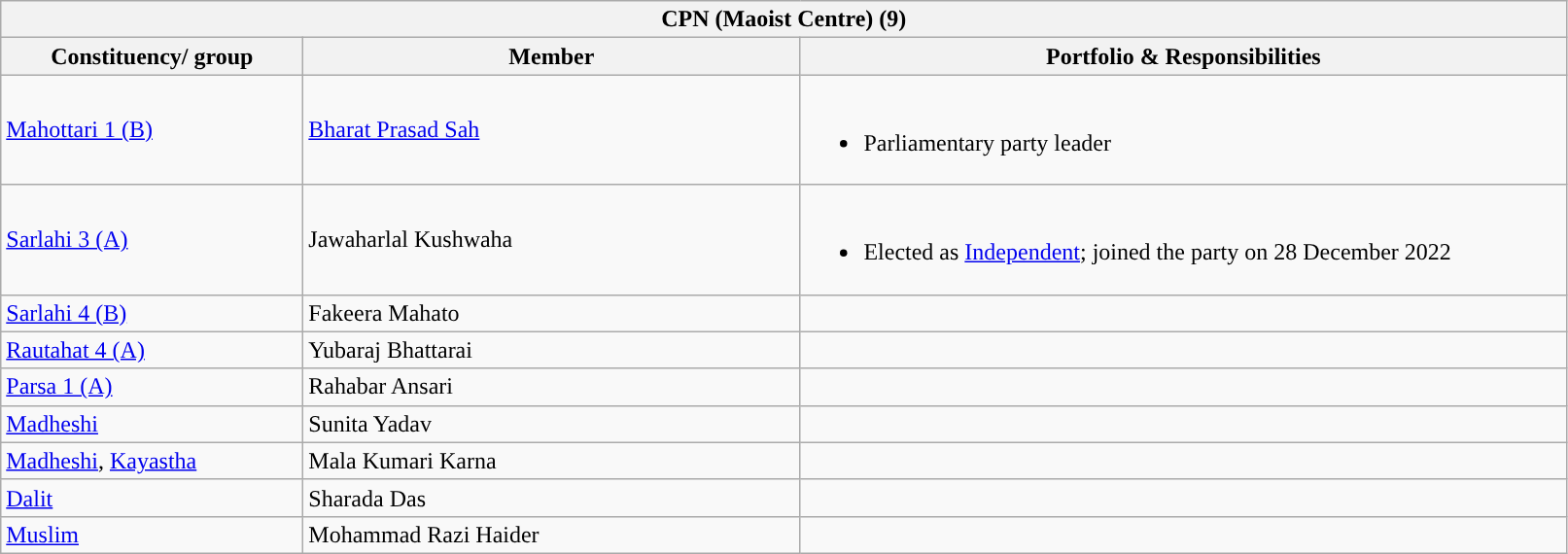<table class="wikitable sortable">
<tr>
<th colspan="3" style="width: 800pt; background:">CPN (Maoist Centre) (9)</th>
</tr>
<tr>
<th style="width:150pt;">Constituency/ group</th>
<th style="width:250pt;">Member</th>
<th>Portfolio & Responsibilities</th>
</tr>
<tr>
<td><a href='#'>Mahottari 1 (B)</a></td>
<td><a href='#'>Bharat Prasad Sah</a></td>
<td><br><ul><li>Parliamentary party leader</li></ul></td>
</tr>
<tr>
<td><a href='#'>Sarlahi 3 (A)</a></td>
<td>Jawaharlal Kushwaha</td>
<td><br><ul><li>Elected as <a href='#'>Independent</a>; joined the party on 28 December 2022</li></ul></td>
</tr>
<tr>
<td><a href='#'>Sarlahi 4 (B)</a></td>
<td>Fakeera Mahato</td>
<td></td>
</tr>
<tr>
<td><a href='#'>Rautahat 4 (A)</a></td>
<td>Yubaraj Bhattarai</td>
<td></td>
</tr>
<tr>
<td><a href='#'>Parsa 1 (A)</a></td>
<td>Rahabar Ansari</td>
<td></td>
</tr>
<tr>
<td><a href='#'>Madheshi</a></td>
<td>Sunita Yadav</td>
<td></td>
</tr>
<tr>
<td><a href='#'>Madheshi</a>, <a href='#'>Kayastha</a></td>
<td>Mala Kumari Karna</td>
<td></td>
</tr>
<tr>
<td><a href='#'>Dalit</a></td>
<td>Sharada Das</td>
<td></td>
</tr>
<tr>
<td><a href='#'>Muslim</a></td>
<td>Mohammad Razi Haider</td>
<td></td>
</tr>
</table>
